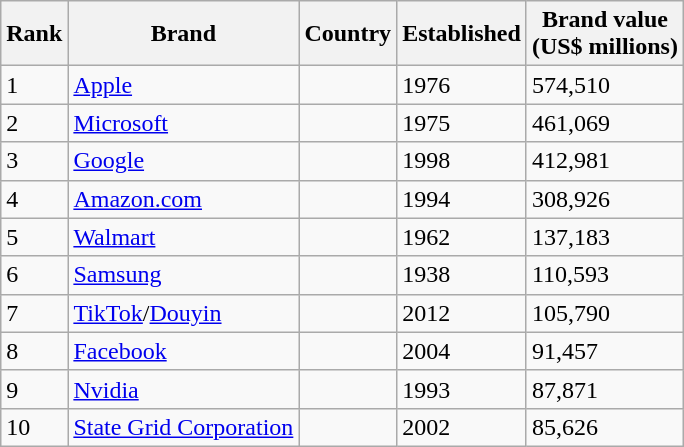<table class="wikitable sortable">
<tr>
<th>Rank</th>
<th>Brand</th>
<th>Country</th>
<th>Established</th>
<th>Brand value<br>(US$ millions)</th>
</tr>
<tr>
<td>1</td>
<td><a href='#'>Apple</a></td>
<td></td>
<td>1976</td>
<td>574,510</td>
</tr>
<tr>
<td>2</td>
<td><a href='#'>Microsoft</a></td>
<td></td>
<td>1975</td>
<td>461,069</td>
</tr>
<tr>
<td>3</td>
<td><a href='#'>Google</a></td>
<td></td>
<td>1998</td>
<td>412,981</td>
</tr>
<tr>
<td>4</td>
<td><a href='#'>Amazon.com</a></td>
<td></td>
<td>1994</td>
<td>308,926</td>
</tr>
<tr>
<td>5</td>
<td><a href='#'>Walmart</a></td>
<td></td>
<td>1962</td>
<td>137,183</td>
</tr>
<tr>
<td>6</td>
<td><a href='#'>Samsung</a></td>
<td></td>
<td>1938</td>
<td>110,593</td>
</tr>
<tr>
<td>7</td>
<td><a href='#'>TikTok</a>/<a href='#'>Douyin</a></td>
<td></td>
<td>2012</td>
<td>105,790</td>
</tr>
<tr>
<td>8</td>
<td><a href='#'>Facebook</a></td>
<td></td>
<td>2004</td>
<td>91,457</td>
</tr>
<tr>
<td>9</td>
<td><a href='#'>Nvidia</a></td>
<td></td>
<td>1993</td>
<td>87,871</td>
</tr>
<tr>
<td>10</td>
<td><a href='#'>State Grid Corporation</a></td>
<td></td>
<td>2002</td>
<td>85,626</td>
</tr>
</table>
